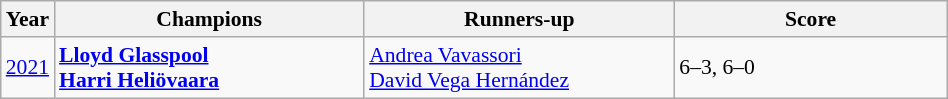<table class="wikitable" style="font-size:90%">
<tr>
<th>Year</th>
<th width="200">Champions</th>
<th width="200">Runners-up</th>
<th width="175">Score</th>
</tr>
<tr>
<td><a href='#'>2021</a></td>
<td> <strong><a href='#'>Lloyd Glasspool</a></strong><br> <strong><a href='#'>Harri Heliövaara</a></strong></td>
<td> <a href='#'>Andrea Vavassori</a><br> <a href='#'>David Vega Hernández</a></td>
<td>6–3, 6–0</td>
</tr>
</table>
